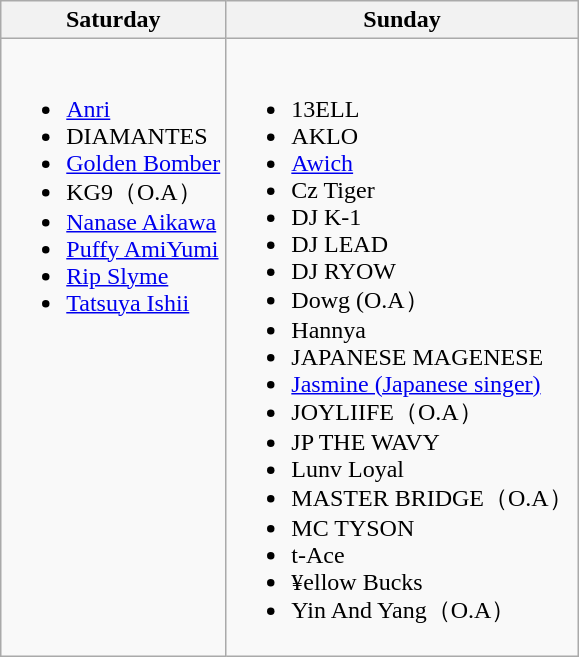<table class="wikitable">
<tr>
<th>Saturday</th>
<th>Sunday</th>
</tr>
<tr valign="top">
<td><br><ul><li><a href='#'>Anri</a></li><li>DIAMANTES</li><li><a href='#'>Golden Bomber</a></li><li>KG9（O.A）</li><li><a href='#'>Nanase Aikawa</a></li><li><a href='#'>Puffy AmiYumi</a></li><li><a href='#'>Rip Slyme</a></li><li><a href='#'>Tatsuya Ishii</a></li></ul></td>
<td><br><ul><li>13ELL</li><li>AKLO</li><li><a href='#'>Awich</a></li><li>Cz Tiger</li><li>DJ K-1</li><li>DJ LEAD</li><li>DJ RYOW</li><li>Dowg (O.A）</li><li>Hannya</li><li>JAPANESE MAGENESE</li><li><a href='#'>Jasmine (Japanese singer)</a></li><li>JOYLIIFE（O.A）</li><li>JP THE WAVY</li><li>Lunv Loyal</li><li>MASTER BRIDGE（O.A）</li><li>MC TYSON</li><li>t-Ace</li><li>¥ellow Bucks</li><li>Yin And Yang（O.A）</li></ul></td>
</tr>
</table>
